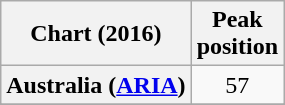<table class="wikitable sortable plainrowheaders" style="text-align:center">
<tr>
<th scope="col">Chart (2016)</th>
<th scope="col">Peak<br> position</th>
</tr>
<tr>
<th scope="row">Australia (<a href='#'>ARIA</a>)</th>
<td>57</td>
</tr>
<tr>
</tr>
<tr>
</tr>
<tr>
</tr>
<tr>
</tr>
<tr>
</tr>
<tr>
</tr>
</table>
